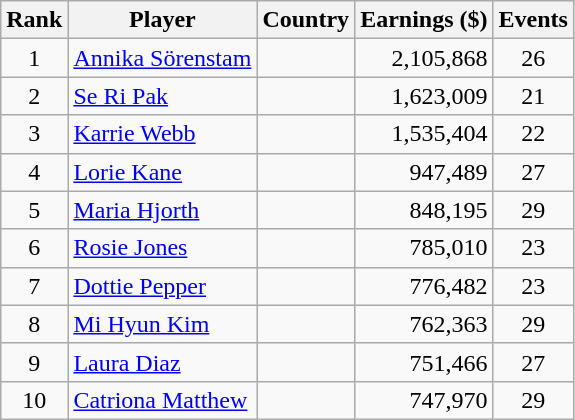<table class=wikitable style=text-align:center>
<tr>
<th>Rank</th>
<th>Player</th>
<th>Country</th>
<th>Earnings ($)</th>
<th>Events</th>
</tr>
<tr>
<td>1</td>
<td align=left><a href='#'>Annika Sörenstam</a></td>
<td align=left></td>
<td align=right>2,105,868</td>
<td>26</td>
</tr>
<tr>
<td>2</td>
<td align=left><a href='#'>Se Ri Pak</a></td>
<td align=left></td>
<td align=right>1,623,009</td>
<td>21</td>
</tr>
<tr>
<td>3</td>
<td align=left><a href='#'>Karrie Webb</a></td>
<td align=left></td>
<td align=right>1,535,404</td>
<td>22</td>
</tr>
<tr>
<td>4</td>
<td align=left><a href='#'>Lorie Kane</a></td>
<td align=left></td>
<td align=right>947,489</td>
<td>27</td>
</tr>
<tr>
<td>5</td>
<td align=left><a href='#'>Maria Hjorth</a></td>
<td align=left></td>
<td align=right>848,195</td>
<td>29</td>
</tr>
<tr>
<td>6</td>
<td align=left><a href='#'>Rosie Jones</a></td>
<td align=left></td>
<td align=right>785,010</td>
<td>23</td>
</tr>
<tr>
<td>7</td>
<td align=left><a href='#'>Dottie Pepper</a></td>
<td align=left></td>
<td align=right>776,482</td>
<td>23</td>
</tr>
<tr>
<td>8</td>
<td align=left><a href='#'>Mi Hyun Kim</a></td>
<td align=left></td>
<td align=right>762,363</td>
<td>29</td>
</tr>
<tr>
<td>9</td>
<td align=left><a href='#'>Laura Diaz</a></td>
<td align=left></td>
<td align=right>751,466</td>
<td>27</td>
</tr>
<tr>
<td>10</td>
<td align=left><a href='#'>Catriona Matthew</a></td>
<td align=left></td>
<td align=right>747,970</td>
<td>29</td>
</tr>
</table>
